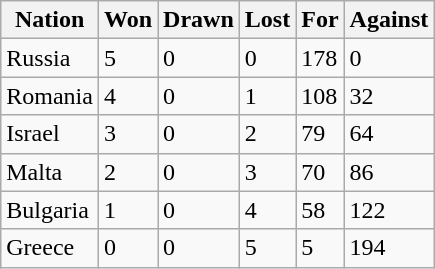<table class="wikitable">
<tr>
<th>Nation</th>
<th>Won</th>
<th>Drawn</th>
<th>Lost</th>
<th>For</th>
<th>Against</th>
</tr>
<tr>
<td>Russia</td>
<td>5</td>
<td>0</td>
<td>0</td>
<td>178</td>
<td>0</td>
</tr>
<tr>
<td>Romania</td>
<td>4</td>
<td>0</td>
<td>1</td>
<td>108</td>
<td>32</td>
</tr>
<tr>
<td>Israel</td>
<td>3</td>
<td>0</td>
<td>2</td>
<td>79</td>
<td>64</td>
</tr>
<tr>
<td>Malta</td>
<td>2</td>
<td>0</td>
<td>3</td>
<td>70</td>
<td>86</td>
</tr>
<tr>
<td>Bulgaria</td>
<td>1</td>
<td>0</td>
<td>4</td>
<td>58</td>
<td>122</td>
</tr>
<tr>
<td>Greece</td>
<td>0</td>
<td>0</td>
<td>5</td>
<td>5</td>
<td>194</td>
</tr>
</table>
